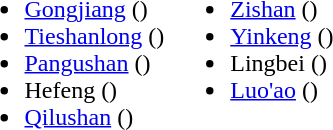<table>
<tr>
<td valign="top"><br><ul><li><a href='#'>Gongjiang</a> ()</li><li><a href='#'>Tieshanlong</a> ()</li><li><a href='#'>Pangushan</a> ()</li><li>Hefeng ()</li><li><a href='#'>Qilushan</a> ()</li></ul></td>
<td valign="top"><br><ul><li><a href='#'>Zishan</a> ()</li><li><a href='#'>Yinkeng</a> ()</li><li>Lingbei ()</li><li><a href='#'>Luo'ao</a> ()</li></ul></td>
</tr>
</table>
